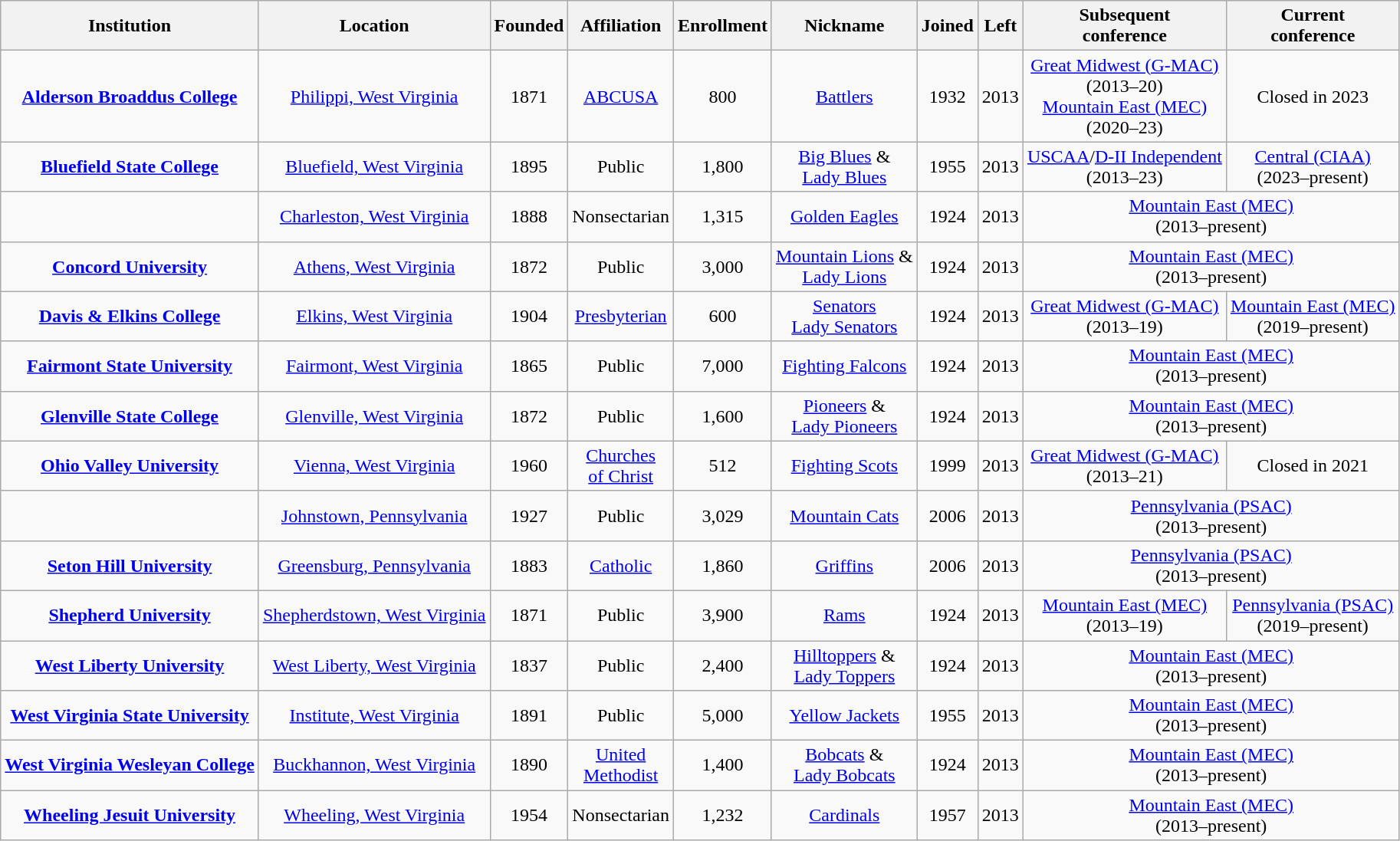<table class="wikitable sortable" style="text-align:center;">
<tr>
<th>Institution</th>
<th>Location</th>
<th>Founded</th>
<th>Affiliation</th>
<th>Enrollment</th>
<th>Nickname</th>
<th>Joined</th>
<th>Left</th>
<th>Subsequent<br>conference</th>
<th>Current<br>conference</th>
</tr>
<tr>
<td><strong><a href='#'>Alderson Broaddus College</a></strong></td>
<td><a href='#'>Philippi, West Virginia</a></td>
<td>1871</td>
<td><a href='#'>ABCUSA</a></td>
<td>800</td>
<td><a href='#'>Battlers</a></td>
<td>1932</td>
<td>2013</td>
<td><a href='#'>Great Midwest (G-MAC)</a><br>(2013–20)<br><a href='#'>Mountain East (MEC)</a><br>(2020–23)</td>
<td>Closed in 2023</td>
</tr>
<tr>
<td><strong><a href='#'>Bluefield State College</a></strong></td>
<td><a href='#'>Bluefield, West Virginia</a></td>
<td>1895</td>
<td>Public</td>
<td>1,800</td>
<td><a href='#'>Big Blues</a> &<br><a href='#'>Lady Blues</a></td>
<td>1955</td>
<td>2013</td>
<td><a href='#'>USCAA</a>/<a href='#'>D-II Independent</a><br>(2013–23)</td>
<td><a href='#'>Central (CIAA)</a><br>(2023–present)</td>
</tr>
<tr>
<td></td>
<td><a href='#'>Charleston, West Virginia</a></td>
<td>1888</td>
<td>Nonsectarian</td>
<td>1,315</td>
<td><a href='#'>Golden Eagles</a></td>
<td>1924</td>
<td>2013</td>
<td colspan=2 align=center><a href='#'>Mountain East (MEC)</a><br>(2013–present)</td>
</tr>
<tr>
<td><strong><a href='#'>Concord University</a></strong></td>
<td><a href='#'>Athens, West Virginia</a></td>
<td>1872</td>
<td>Public</td>
<td>3,000</td>
<td><a href='#'>Mountain Lions</a> &<br><a href='#'>Lady Lions</a></td>
<td>1924</td>
<td>2013</td>
<td colspan=2 align=center><a href='#'>Mountain East (MEC)</a><br>(2013–present)</td>
</tr>
<tr>
<td><strong><a href='#'>Davis & Elkins College</a></strong></td>
<td><a href='#'>Elkins, West Virginia</a></td>
<td>1904</td>
<td><a href='#'>Presbyterian</a><br></td>
<td>600</td>
<td><a href='#'>Senators</a> <br><a href='#'>Lady Senators</a></td>
<td>1924</td>
<td>2013</td>
<td><a href='#'>Great Midwest (G-MAC)</a><br>(2013–19)</td>
<td><a href='#'>Mountain East (MEC)</a><br>(2019–present)</td>
</tr>
<tr>
<td><strong><a href='#'>Fairmont State University</a></strong></td>
<td><a href='#'>Fairmont, West Virginia</a></td>
<td>1865</td>
<td>Public</td>
<td>7,000</td>
<td><a href='#'>Fighting Falcons</a></td>
<td>1924</td>
<td>2013</td>
<td colspan=2 align=center><a href='#'>Mountain East (MEC)</a><br>(2013–present)</td>
</tr>
<tr>
<td><strong><a href='#'>Glenville State College</a></strong></td>
<td><a href='#'>Glenville, West Virginia</a></td>
<td>1872</td>
<td>Public</td>
<td>1,600</td>
<td><a href='#'>Pioneers</a> &<br><a href='#'>Lady Pioneers</a></td>
<td>1924</td>
<td>2013</td>
<td colspan=2 align=center><a href='#'>Mountain East (MEC)</a><br>(2013–present)</td>
</tr>
<tr>
<td><strong><a href='#'>Ohio Valley University</a></strong></td>
<td><a href='#'>Vienna, West Virginia</a></td>
<td>1960</td>
<td><a href='#'>Churches<br>of Christ</a></td>
<td>512</td>
<td><a href='#'>Fighting Scots</a></td>
<td>1999</td>
<td>2013</td>
<td><a href='#'>Great Midwest (G-MAC)</a><br>(2013–21)</td>
<td>Closed in 2021</td>
</tr>
<tr>
<td></td>
<td><a href='#'>Johnstown, Pennsylvania</a></td>
<td>1927</td>
<td>Public</td>
<td>3,029</td>
<td><a href='#'>Mountain Cats</a></td>
<td>2006</td>
<td>2013</td>
<td colspan=2 align=center><a href='#'>Pennsylvania (PSAC)</a><br>(2013–present)</td>
</tr>
<tr>
<td><strong><a href='#'>Seton Hill University</a></strong></td>
<td><a href='#'>Greensburg, Pennsylvania</a></td>
<td>1883</td>
<td><a href='#'>Catholic</a><br></td>
<td>1,860</td>
<td><a href='#'>Griffins</a></td>
<td>2006</td>
<td>2013</td>
<td colspan=2 align=center><a href='#'>Pennsylvania (PSAC)</a><br>(2013–present)</td>
</tr>
<tr>
<td><strong><a href='#'>Shepherd University</a></strong></td>
<td><a href='#'>Shepherdstown, West Virginia</a></td>
<td>1871</td>
<td>Public</td>
<td>3,900</td>
<td><a href='#'>Rams</a></td>
<td>1924</td>
<td>2013</td>
<td><a href='#'>Mountain East (MEC)</a><br>(2013–19)</td>
<td><a href='#'>Pennsylvania (PSAC)</a><br>(2019–present)</td>
</tr>
<tr>
<td><strong><a href='#'>West Liberty University</a></strong></td>
<td><a href='#'>West Liberty, West Virginia</a></td>
<td>1837</td>
<td>Public</td>
<td>2,400</td>
<td><a href='#'>Hilltoppers</a> &<br><a href='#'>Lady Toppers</a></td>
<td>1924</td>
<td>2013</td>
<td colspan=2 align=center><a href='#'>Mountain East (MEC)</a><br>(2013–present)</td>
</tr>
<tr>
<td><strong><a href='#'>West Virginia State University</a></strong></td>
<td><a href='#'>Institute, West Virginia</a></td>
<td>1891</td>
<td>Public</td>
<td>5,000</td>
<td><a href='#'>Yellow Jackets</a></td>
<td>1955</td>
<td>2013</td>
<td colspan=2 align=center><a href='#'>Mountain East (MEC)</a><br>(2013–present)</td>
</tr>
<tr>
<td><strong><a href='#'>West Virginia Wesleyan College</a></strong></td>
<td><a href='#'>Buckhannon, West Virginia</a></td>
<td>1890</td>
<td><a href='#'>United<br>Methodist</a></td>
<td>1,400</td>
<td><a href='#'>Bobcats</a> &<br><a href='#'>Lady Bobcats</a></td>
<td>1924</td>
<td>2013</td>
<td colspan=2 align=center><a href='#'>Mountain East (MEC)</a><br>(2013–present)</td>
</tr>
<tr>
<td><strong><a href='#'>Wheeling Jesuit University</a></strong></td>
<td><a href='#'>Wheeling, West Virginia</a></td>
<td>1954</td>
<td>Nonsectarian</td>
<td>1,232</td>
<td><a href='#'>Cardinals</a></td>
<td>1957</td>
<td>2013</td>
<td colspan=2 align=center><a href='#'>Mountain East (MEC)</a><br>(2013–present)</td>
</tr>
</table>
